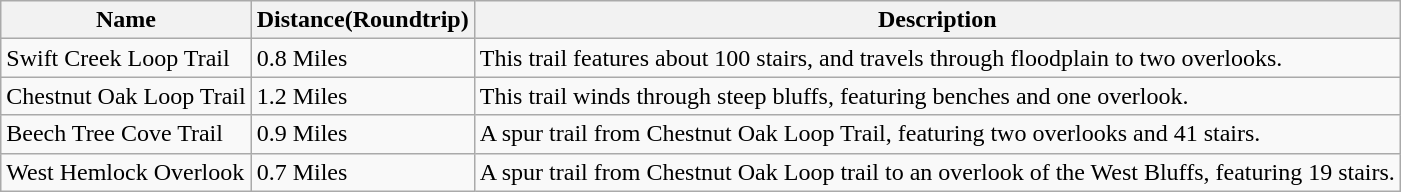<table class="wikitable">
<tr>
<th>Name</th>
<th>Distance(Roundtrip)</th>
<th>Description</th>
</tr>
<tr>
<td>Swift Creek Loop Trail</td>
<td>0.8 Miles</td>
<td>This trail features about 100 stairs, and travels through floodplain to two overlooks.</td>
</tr>
<tr>
<td>Chestnut Oak Loop Trail</td>
<td>1.2 Miles</td>
<td>This trail winds through steep bluffs, featuring benches and one overlook.</td>
</tr>
<tr>
<td>Beech Tree Cove Trail</td>
<td>0.9 Miles</td>
<td>A spur trail from Chestnut Oak Loop Trail, featuring two overlooks and 41 stairs.</td>
</tr>
<tr>
<td>West Hemlock Overlook</td>
<td>0.7 Miles</td>
<td>A spur trail from Chestnut Oak Loop trail to an overlook of the West Bluffs, featuring 19 stairs.</td>
</tr>
</table>
